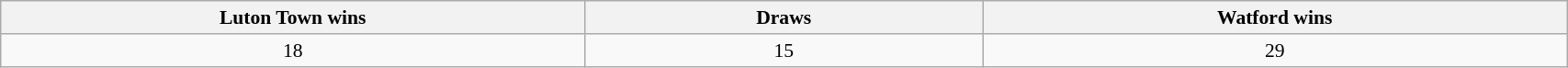<table class="wikitable" style="font-size:90%" width=90%;>
<tr>
<th width=150>Luton Town wins</th>
<th width=100>Draws</th>
<th width=150>Watford wins</th>
</tr>
<tr>
<td align="center">18</td>
<td align="center">15</td>
<td align="center">29</td>
</tr>
</table>
